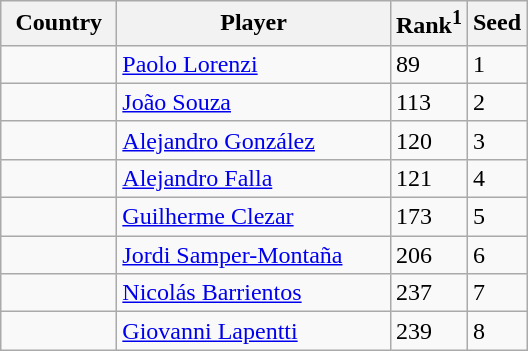<table class="sortable wikitable">
<tr>
<th width="70">Country</th>
<th width="175">Player</th>
<th>Rank<sup>1</sup></th>
<th>Seed</th>
</tr>
<tr>
<td></td>
<td><a href='#'>Paolo Lorenzi</a></td>
<td>89</td>
<td>1</td>
</tr>
<tr>
<td></td>
<td><a href='#'>João Souza</a></td>
<td>113</td>
<td>2</td>
</tr>
<tr>
<td></td>
<td><a href='#'>Alejandro González</a></td>
<td>120</td>
<td>3</td>
</tr>
<tr>
<td></td>
<td><a href='#'>Alejandro Falla</a></td>
<td>121</td>
<td>4</td>
</tr>
<tr>
<td></td>
<td><a href='#'>Guilherme Clezar</a></td>
<td>173</td>
<td>5</td>
</tr>
<tr>
<td></td>
<td><a href='#'>Jordi Samper-Montaña</a></td>
<td>206</td>
<td>6</td>
</tr>
<tr>
<td></td>
<td><a href='#'>Nicolás Barrientos</a></td>
<td>237</td>
<td>7</td>
</tr>
<tr>
<td></td>
<td><a href='#'>Giovanni Lapentti</a></td>
<td>239</td>
<td>8</td>
</tr>
</table>
